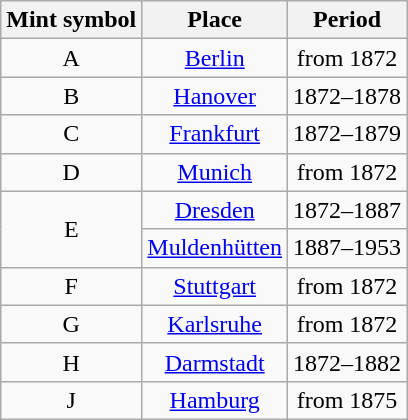<table class="wikitable" style="text-align: center;">
<tr>
<th>Mint symbol</th>
<th>Place</th>
<th>Period</th>
</tr>
<tr>
<td>A</td>
<td><a href='#'>Berlin</a></td>
<td>from 1872</td>
</tr>
<tr>
<td>B</td>
<td><a href='#'>Hanover</a></td>
<td>1872–1878</td>
</tr>
<tr>
<td>C</td>
<td><a href='#'>Frankfurt</a></td>
<td>1872–1879</td>
</tr>
<tr>
<td>D</td>
<td><a href='#'>Munich</a></td>
<td>from 1872</td>
</tr>
<tr>
<td rowspan="2">E</td>
<td><a href='#'>Dresden</a></td>
<td>1872–1887</td>
</tr>
<tr>
<td><a href='#'>Muldenhütten</a></td>
<td>1887–1953</td>
</tr>
<tr>
<td>F</td>
<td><a href='#'>Stuttgart</a></td>
<td>from 1872</td>
</tr>
<tr>
<td>G</td>
<td><a href='#'>Karlsruhe</a></td>
<td>from 1872</td>
</tr>
<tr>
<td>H</td>
<td><a href='#'>Darmstadt</a></td>
<td>1872–1882</td>
</tr>
<tr>
<td>J</td>
<td><a href='#'>Hamburg</a></td>
<td>from 1875</td>
</tr>
</table>
